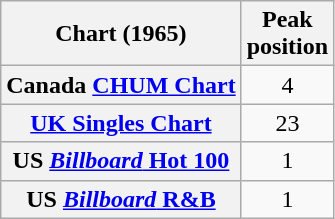<table class="wikitable sortable plainrowheaders" style="text-align:center">
<tr>
<th scope="col">Chart (1965)</th>
<th scope="col">Peak<br>position</th>
</tr>
<tr>
<th scope="row">Canada <a href='#'>CHUM Chart</a></th>
<td>4</td>
</tr>
<tr>
<th scope="row"><a href='#'>UK Singles Chart</a></th>
<td>23</td>
</tr>
<tr>
<th scope="row">US <a href='#'><em>Billboard</em> Hot 100</a></th>
<td>1</td>
</tr>
<tr>
<th scope="row">US <a href='#'><em>Billboard</em> R&B</a></th>
<td>1</td>
</tr>
</table>
